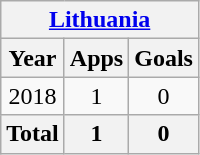<table class="wikitable" style="text-align:center">
<tr>
<th colspan=3><a href='#'>Lithuania</a></th>
</tr>
<tr>
<th>Year</th>
<th>Apps</th>
<th>Goals</th>
</tr>
<tr>
<td>2018</td>
<td>1</td>
<td>0</td>
</tr>
<tr>
<th>Total</th>
<th>1</th>
<th>0</th>
</tr>
</table>
